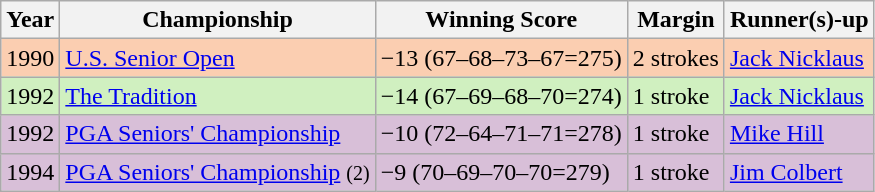<table class="sortable wikitable">
<tr>
<th>Year</th>
<th>Championship</th>
<th>Winning Score</th>
<th>Margin</th>
<th>Runner(s)-up</th>
</tr>
<tr style="background:#FBCEB1;">
<td align=center>1990</td>
<td><a href='#'>U.S. Senior Open</a></td>
<td>−13 (67–68–73–67=275)</td>
<td>2 strokes</td>
<td> <a href='#'>Jack Nicklaus</a></td>
</tr>
<tr style="background:#d0f0c0;">
<td align=center>1992</td>
<td><a href='#'>The Tradition</a></td>
<td>−14 (67–69–68–70=274)</td>
<td>1 stroke</td>
<td> <a href='#'>Jack Nicklaus</a></td>
</tr>
<tr style="background:thistle;">
<td align=center>1992</td>
<td><a href='#'>PGA Seniors' Championship</a></td>
<td>−10 (72–64–71–71=278)</td>
<td>1 stroke</td>
<td> <a href='#'>Mike Hill</a></td>
</tr>
<tr style="background:thistle;">
<td align=center>1994</td>
<td><a href='#'>PGA Seniors' Championship</a> <small>(2)</small></td>
<td>−9 (70–69–70–70=279)</td>
<td>1 stroke</td>
<td> <a href='#'>Jim Colbert</a></td>
</tr>
</table>
